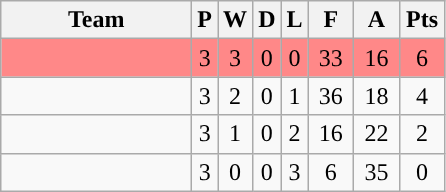<table class="wikitable" style="text-align:center;">
<tr>
<th width="120px">Team</th>
<th>P</th>
<th>W</th>
<th>D</th>
<th>L</th>
<th width="23px">F</th>
<th width="23px">A</th>
<th width="23px">Pts</th>
</tr>
<tr bgcolor="#FF8888">
<td></td>
<td>3</td>
<td>3</td>
<td>0</td>
<td>0</td>
<td>33</td>
<td>16</td>
<td>6</td>
</tr>
<tr>
<td></td>
<td>3</td>
<td>2</td>
<td>0</td>
<td>1</td>
<td>36</td>
<td>18</td>
<td>4</td>
</tr>
<tr>
<td></td>
<td>3</td>
<td>1</td>
<td>0</td>
<td>2</td>
<td>16</td>
<td>22</td>
<td>2</td>
</tr>
<tr>
<td></td>
<td>3</td>
<td>0</td>
<td>0</td>
<td>3</td>
<td>6</td>
<td>35</td>
<td>0</td>
</tr>
</table>
